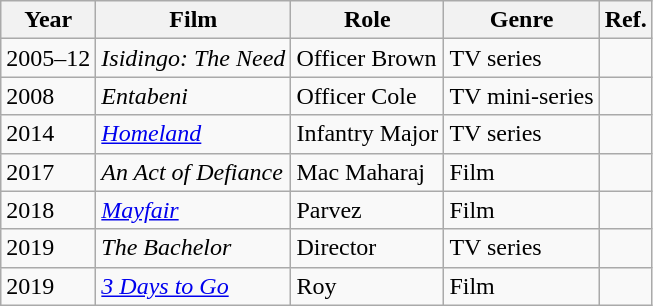<table class="wikitable">
<tr>
<th>Year</th>
<th>Film</th>
<th>Role</th>
<th>Genre</th>
<th>Ref.</th>
</tr>
<tr>
<td>2005–12</td>
<td><em>Isidingo: The Need</em></td>
<td>Officer Brown</td>
<td>TV series</td>
<td></td>
</tr>
<tr>
<td>2008</td>
<td><em>Entabeni</em></td>
<td>Officer Cole</td>
<td>TV mini-series</td>
<td></td>
</tr>
<tr>
<td>2014</td>
<td><em><a href='#'>Homeland</a></em></td>
<td>Infantry Major</td>
<td>TV series</td>
<td></td>
</tr>
<tr>
<td>2017</td>
<td><em>An Act of Defiance</em></td>
<td>Mac Maharaj</td>
<td>Film</td>
<td></td>
</tr>
<tr>
<td>2018</td>
<td><em><a href='#'>Mayfair</a></em></td>
<td>Parvez</td>
<td>Film</td>
<td></td>
</tr>
<tr>
<td>2019</td>
<td><em>The Bachelor</em></td>
<td>Director</td>
<td>TV series</td>
<td></td>
</tr>
<tr>
<td>2019</td>
<td><em><a href='#'>3 Days to Go</a></em></td>
<td>Roy</td>
<td>Film</td>
<td></td>
</tr>
</table>
